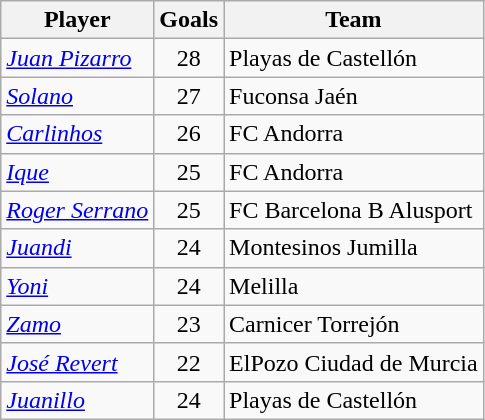<table class="wikitable">
<tr>
<th>Player</th>
<th>Goals</th>
<th>Team</th>
</tr>
<tr>
<td> <em><a href='#'>Juan Pizarro</a></em></td>
<td style="text-align:center;">28</td>
<td>Playas de Castellón</td>
</tr>
<tr>
<td> <em><a href='#'>Solano</a></em></td>
<td style="text-align:center;">27</td>
<td>Fuconsa Jaén</td>
</tr>
<tr>
<td> <em><a href='#'>Carlinhos</a></em></td>
<td style="text-align:center;">26</td>
<td>FC Andorra</td>
</tr>
<tr>
<td> <em><a href='#'>Ique</a></em></td>
<td style="text-align:center;">25</td>
<td>FC Andorra</td>
</tr>
<tr>
<td> <em><a href='#'>Roger Serrano</a></em></td>
<td style="text-align:center;">25</td>
<td>FC Barcelona B Alusport</td>
</tr>
<tr>
<td> <em><a href='#'>Juandi</a></em></td>
<td style="text-align:center;">24</td>
<td>Montesinos Jumilla</td>
</tr>
<tr>
<td> <em><a href='#'>Yoni</a></em></td>
<td style="text-align:center;">24</td>
<td>Melilla</td>
</tr>
<tr>
<td> <em><a href='#'>Zamo</a></em></td>
<td style="text-align:center;">23</td>
<td>Carnicer Torrejón</td>
</tr>
<tr>
<td> <em><a href='#'>José Revert</a></em></td>
<td style="text-align:center;">22</td>
<td>ElPozo Ciudad de Murcia</td>
</tr>
<tr>
<td> <em><a href='#'>Juanillo</a></em></td>
<td style="text-align:center;">24</td>
<td>Playas de Castellón</td>
</tr>
</table>
